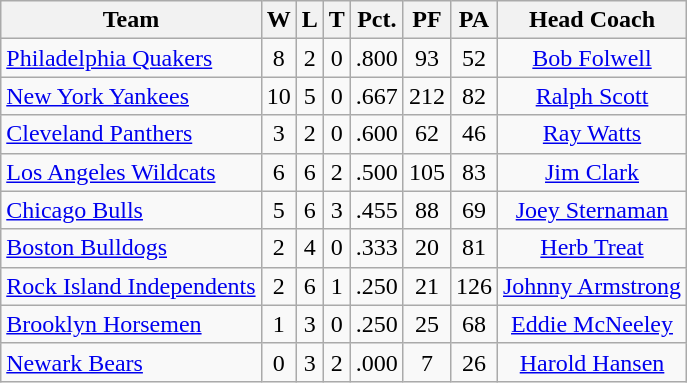<table class="wikitable">
<tr>
<th>Team</th>
<th>W</th>
<th>L</th>
<th>T</th>
<th>Pct.</th>
<th>PF</th>
<th>PA</th>
<th>Head Coach</th>
</tr>
<tr align="center">
<td align="left"><a href='#'>Philadelphia Quakers</a></td>
<td>8</td>
<td>2</td>
<td>0</td>
<td>.800</td>
<td>93</td>
<td>52</td>
<td><a href='#'>Bob Folwell</a></td>
</tr>
<tr align="center">
<td align="left"><a href='#'>New York Yankees</a></td>
<td>10</td>
<td>5</td>
<td>0</td>
<td>.667</td>
<td>212</td>
<td>82</td>
<td><a href='#'>Ralph Scott</a></td>
</tr>
<tr align="center">
<td align="left"><a href='#'>Cleveland Panthers</a></td>
<td>3</td>
<td>2</td>
<td>0</td>
<td>.600</td>
<td>62</td>
<td>46</td>
<td><a href='#'>Ray Watts</a></td>
</tr>
<tr align="center">
<td align="left"><a href='#'>Los Angeles Wildcats</a></td>
<td>6</td>
<td>6</td>
<td>2</td>
<td>.500</td>
<td>105</td>
<td>83</td>
<td><a href='#'>Jim Clark</a></td>
</tr>
<tr align="center">
<td align="left"><a href='#'>Chicago Bulls</a></td>
<td>5</td>
<td>6</td>
<td>3</td>
<td>.455</td>
<td>88</td>
<td>69</td>
<td><a href='#'>Joey Sternaman</a></td>
</tr>
<tr align="center">
<td align="left"><a href='#'>Boston Bulldogs</a></td>
<td>2</td>
<td>4</td>
<td>0</td>
<td>.333</td>
<td>20</td>
<td>81</td>
<td><a href='#'>Herb Treat</a></td>
</tr>
<tr align="center">
<td align="left"><a href='#'>Rock Island Independents</a></td>
<td>2</td>
<td>6</td>
<td>1</td>
<td>.250</td>
<td>21</td>
<td>126</td>
<td><a href='#'>Johnny Armstrong</a></td>
</tr>
<tr align="center">
<td align="left"><a href='#'>Brooklyn Horsemen</a></td>
<td>1</td>
<td>3</td>
<td>0</td>
<td>.250</td>
<td>25</td>
<td>68</td>
<td><a href='#'>Eddie McNeeley</a></td>
</tr>
<tr align="center">
<td align="left"><a href='#'>Newark Bears</a></td>
<td>0</td>
<td>3</td>
<td>2</td>
<td>.000</td>
<td>7</td>
<td>26</td>
<td><a href='#'>Harold Hansen</a></td>
</tr>
</table>
